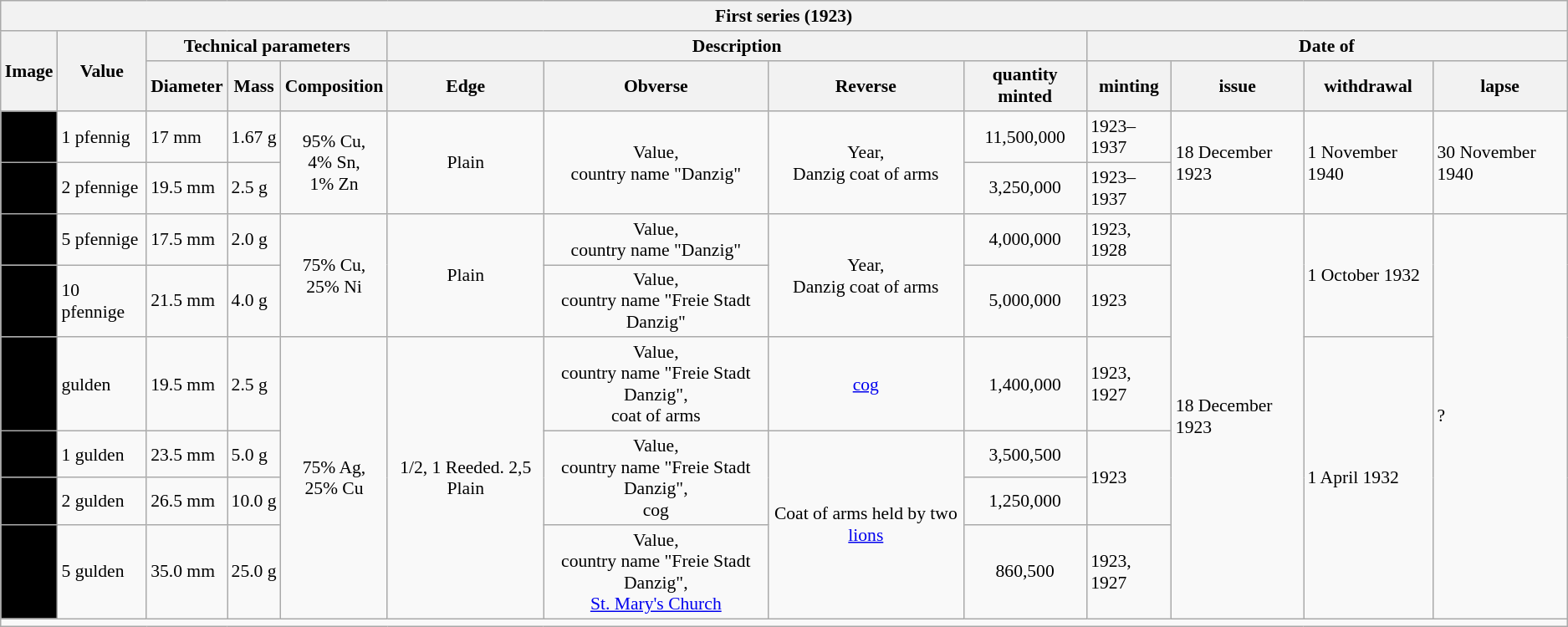<table class="wikitable" style="font-size: 90%">
<tr>
<th colspan="13">First series (1923)</th>
</tr>
<tr>
<th rowspan="2">Image</th>
<th rowspan="2">Value</th>
<th colspan="3">Technical parameters</th>
<th colspan="4">Description</th>
<th colspan="4">Date of</th>
</tr>
<tr>
<th>Diameter</th>
<th>Mass</th>
<th>Composition</th>
<th>Edge</th>
<th>Obverse</th>
<th>Reverse</th>
<th>quantity minted</th>
<th>minting</th>
<th>issue</th>
<th>withdrawal</th>
<th>lapse</th>
</tr>
<tr>
<td align="center" bgcolor="#000000"></td>
<td>1 pfennig</td>
<td>17 mm</td>
<td>1.67 g</td>
<td rowspan="2" style="text-align:center">95% Cu,<br>4% Sn,<br>1% Zn</td>
<td rowspan="2" style="text-align:center">Plain</td>
<td rowspan="2" style="text-align:center">Value,<br>country name "Danzig"</td>
<td rowspan="2" style="text-align:center">Year,<br>Danzig coat of arms</td>
<td style="text-align:center">11,500,000</td>
<td>1923–1937</td>
<td rowspan="2">18 December 1923</td>
<td rowspan="2">1 November 1940</td>
<td rowspan="2">30 November 1940</td>
</tr>
<tr>
<td align="center" bgcolor="#000000"></td>
<td>2 pfennige</td>
<td>19.5 mm</td>
<td>2.5 g</td>
<td style="text-align:center">3,250,000</td>
<td>1923–1937</td>
</tr>
<tr>
<td align="center" bgcolor="#000000"></td>
<td>5 pfennige</td>
<td>17.5 mm</td>
<td>2.0 g</td>
<td rowspan="2" style="text-align:center">75% Cu,<br>25% Ni</td>
<td rowspan="2" style="text-align:center">Plain</td>
<td style="text-align:center">Value,<br>country name "Danzig"</td>
<td rowspan="2" style="text-align:center">Year,<br>Danzig coat of arms</td>
<td style="text-align:center">4,000,000</td>
<td>1923, 1928</td>
<td rowspan="6">18 December 1923</td>
<td rowspan="2">1 October 1932</td>
<td rowspan="6">?</td>
</tr>
<tr>
<td align="center" bgcolor="#000000"></td>
<td>10 pfennige</td>
<td>21.5 mm</td>
<td>4.0 g</td>
<td style="text-align:center">Value,<br>country name "Freie Stadt Danzig"</td>
<td style="text-align:center">5,000,000</td>
<td>1923</td>
</tr>
<tr>
<td align="center" bgcolor="#000000"></td>
<td> gulden</td>
<td>19.5 mm</td>
<td>2.5 g</td>
<td rowspan="4" style="text-align:center">75% Ag,<br>25% Cu</td>
<td rowspan="4" style="text-align:center">1/2, 1 Reeded. 2,5 Plain</td>
<td style="text-align:center">Value,<br>country name "Freie Stadt Danzig",<br> coat of arms</td>
<td style="text-align:center"><a href='#'>cog</a></td>
<td style="text-align:center">1,400,000</td>
<td>1923, 1927</td>
<td rowspan="4">1 April 1932</td>
</tr>
<tr>
<td align="center" bgcolor="#000000"></td>
<td>1 gulden</td>
<td>23.5 mm</td>
<td>5.0 g</td>
<td rowspan="2" style="text-align:center">Value,<br>country name "Freie Stadt Danzig",<br>cog</td>
<td rowspan="3" style="text-align:center">Coat of arms held by two <a href='#'>lions</a></td>
<td style="text-align:center">3,500,500</td>
<td rowspan="2">1923</td>
</tr>
<tr>
<td align="center" bgcolor="#000000"></td>
<td>2 gulden</td>
<td>26.5 mm</td>
<td>10.0 g</td>
<td style="text-align:center">1,250,000</td>
</tr>
<tr>
<td align="center" bgcolor="#000000"></td>
<td>5 gulden</td>
<td>35.0 mm</td>
<td>25.0 g</td>
<td style="text-align:center">Value,<br>country name "Freie Stadt Danzig",<br><a href='#'>St. Mary's Church</a></td>
<td style="text-align:center">860,500</td>
<td>1923, 1927</td>
</tr>
<tr>
<td colspan="16"></td>
</tr>
</table>
